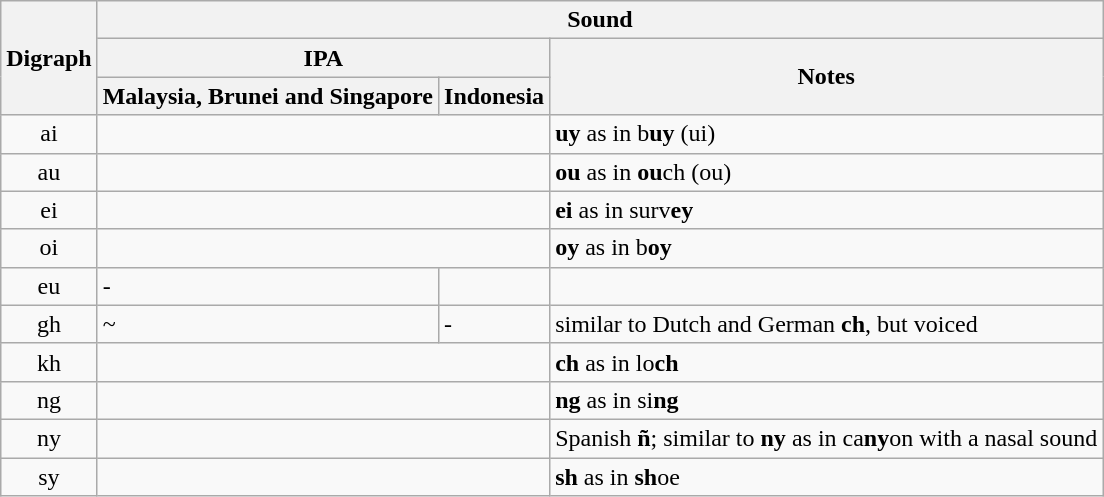<table class="wikitable">
<tr>
<th rowspan=3>Digraph</th>
<th colspan=3>Sound</th>
</tr>
<tr>
<th colspan=2>IPA</th>
<th rowspan=2>Notes</th>
</tr>
<tr>
<th>Malaysia, Brunei and Singapore</th>
<th>Indonesia</th>
</tr>
<tr>
<td align=center>ai</td>
<td colspan=2></td>
<td><strong>uy</strong> as in b<strong>uy</strong> (ui)</td>
</tr>
<tr>
<td align=center>au</td>
<td colspan=2></td>
<td><strong>ou</strong> as in <strong>ou</strong>ch (ou)</td>
</tr>
<tr>
<td align=center>ei</td>
<td colspan=2></td>
<td><strong>ei</strong> as in surv<strong>ey</strong></td>
</tr>
<tr>
<td align=center>oi</td>
<td colspan=2></td>
<td><strong>oy</strong> as in b<strong>oy</strong></td>
</tr>
<tr>
<td align=center>eu</td>
<td>-</td>
<td></td>
<td></td>
</tr>
<tr>
<td align=center>gh</td>
<td> ~ </td>
<td>-</td>
<td>similar to Dutch and German <strong>ch</strong>, but voiced</td>
</tr>
<tr>
<td align=center>kh</td>
<td colspan=2></td>
<td><strong>ch</strong> as in lo<strong>ch</strong></td>
</tr>
<tr>
<td align=center>ng</td>
<td colspan=2></td>
<td><strong>ng</strong> as in si<strong>ng</strong></td>
</tr>
<tr>
<td align=center>ny</td>
<td colspan=2></td>
<td>Spanish <strong>ñ</strong>; similar to <strong>ny</strong> as in ca<strong>ny</strong>on with a nasal sound</td>
</tr>
<tr>
<td align=center>sy</td>
<td colspan=2></td>
<td><strong>sh</strong> as in <strong>sh</strong>oe</td>
</tr>
</table>
